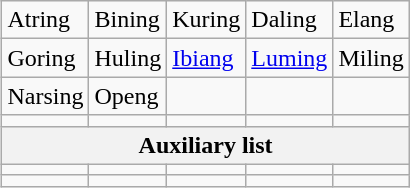<table class="wikitable" align=right>
<tr>
<td>Atring</td>
<td>Bining</td>
<td>Kuring</td>
<td>Daling</td>
<td>Elang</td>
</tr>
<tr>
<td>Goring</td>
<td>Huling</td>
<td><a href='#'>Ibiang</a></td>
<td><a href='#'>Luming</a></td>
<td>Miling</td>
</tr>
<tr>
<td>Narsing</td>
<td>Openg</td>
<td></td>
<td></td>
<td></td>
</tr>
<tr>
<td></td>
<td></td>
<td></td>
<td></td>
<td></td>
</tr>
<tr>
<th colspan=5>Auxiliary list</th>
</tr>
<tr>
<td></td>
<td></td>
<td></td>
<td></td>
<td></td>
</tr>
<tr>
<td></td>
<td></td>
<td></td>
<td></td>
<td></td>
</tr>
</table>
